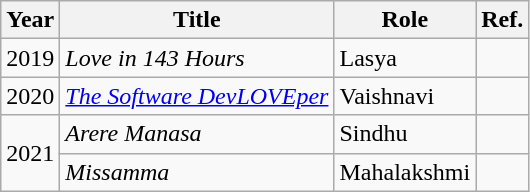<table class="wikitable">
<tr>
<th>Year</th>
<th>Title</th>
<th>Role</th>
<th>Ref.</th>
</tr>
<tr>
<td>2019</td>
<td><em>Love in 143 Hours</em></td>
<td>Lasya</td>
<td></td>
</tr>
<tr>
<td>2020</td>
<td><em><a href='#'>The Software DevLOVEper</a></em></td>
<td>Vaishnavi</td>
<td></td>
</tr>
<tr>
<td rowspan="2">2021</td>
<td><em>Arere Manasa</em></td>
<td>Sindhu</td>
<td></td>
</tr>
<tr>
<td><em>Missamma</em></td>
<td>Mahalakshmi</td>
<td></td>
</tr>
</table>
